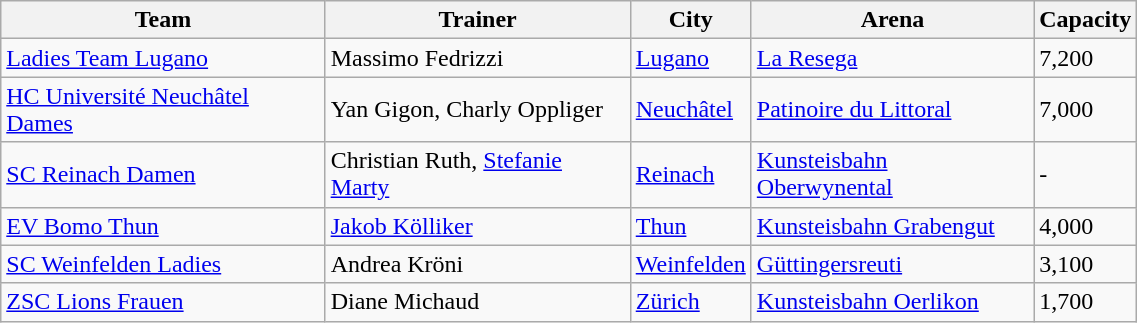<table class="wikitable" style="text-align:left" width=60%>
<tr>
<th>Team</th>
<th>Trainer</th>
<th>City</th>
<th>Arena</th>
<th>Capacity</th>
</tr>
<tr>
<td><a href='#'>Ladies Team Lugano</a></td>
<td>Massimo Fedrizzi</td>
<td><a href='#'>Lugano</a></td>
<td><a href='#'>La Resega</a></td>
<td>7,200</td>
</tr>
<tr>
<td><a href='#'>HC Université Neuchâtel Dames</a></td>
<td>Yan Gigon, Charly Oppliger</td>
<td><a href='#'>Neuchâtel</a></td>
<td><a href='#'>Patinoire du Littoral</a></td>
<td>7,000</td>
</tr>
<tr>
<td><a href='#'>SC Reinach Damen</a></td>
<td>Christian Ruth, <a href='#'>Stefanie Marty</a></td>
<td><a href='#'>Reinach</a></td>
<td><a href='#'>Kunsteisbahn Oberwynental</a></td>
<td>-</td>
</tr>
<tr>
<td><a href='#'>EV Bomo Thun</a></td>
<td><a href='#'>Jakob Kölliker</a></td>
<td><a href='#'>Thun</a></td>
<td><a href='#'>Kunsteisbahn Grabengut</a></td>
<td>4,000</td>
</tr>
<tr>
<td><a href='#'>SC Weinfelden Ladies</a></td>
<td>Andrea Kröni</td>
<td><a href='#'>Weinfelden</a></td>
<td><a href='#'>Güttingersreuti</a></td>
<td>3,100</td>
</tr>
<tr>
<td><a href='#'>ZSC Lions Frauen</a></td>
<td>Diane Michaud</td>
<td><a href='#'>Zürich</a></td>
<td><a href='#'>Kunsteisbahn Oerlikon</a></td>
<td>1,700</td>
</tr>
</table>
